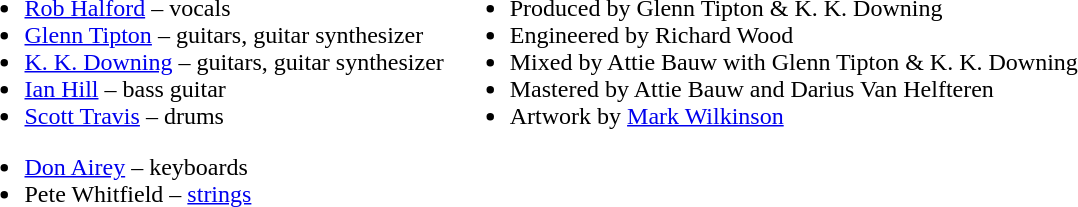<table>
<tr>
<td valign=top><br><ul><li><a href='#'>Rob Halford</a> – vocals</li><li><a href='#'>Glenn Tipton</a> – guitars, guitar synthesizer</li><li><a href='#'>K. K. Downing</a> – guitars, guitar synthesizer</li><li><a href='#'>Ian Hill</a> – bass guitar</li><li><a href='#'>Scott Travis</a> – drums</li></ul><ul><li><a href='#'>Don Airey</a> – keyboards</li><li>Pete Whitfield – <a href='#'>strings</a></li></ul></td>
<td valign=top><br><ul><li>Produced by Glenn Tipton & K. K. Downing</li><li>Engineered by Richard Wood</li><li>Mixed by Attie Bauw with Glenn Tipton & K. K. Downing</li><li>Mastered by Attie Bauw and Darius Van Helfteren</li><li>Artwork by <a href='#'>Mark Wilkinson</a></li></ul></td>
</tr>
</table>
